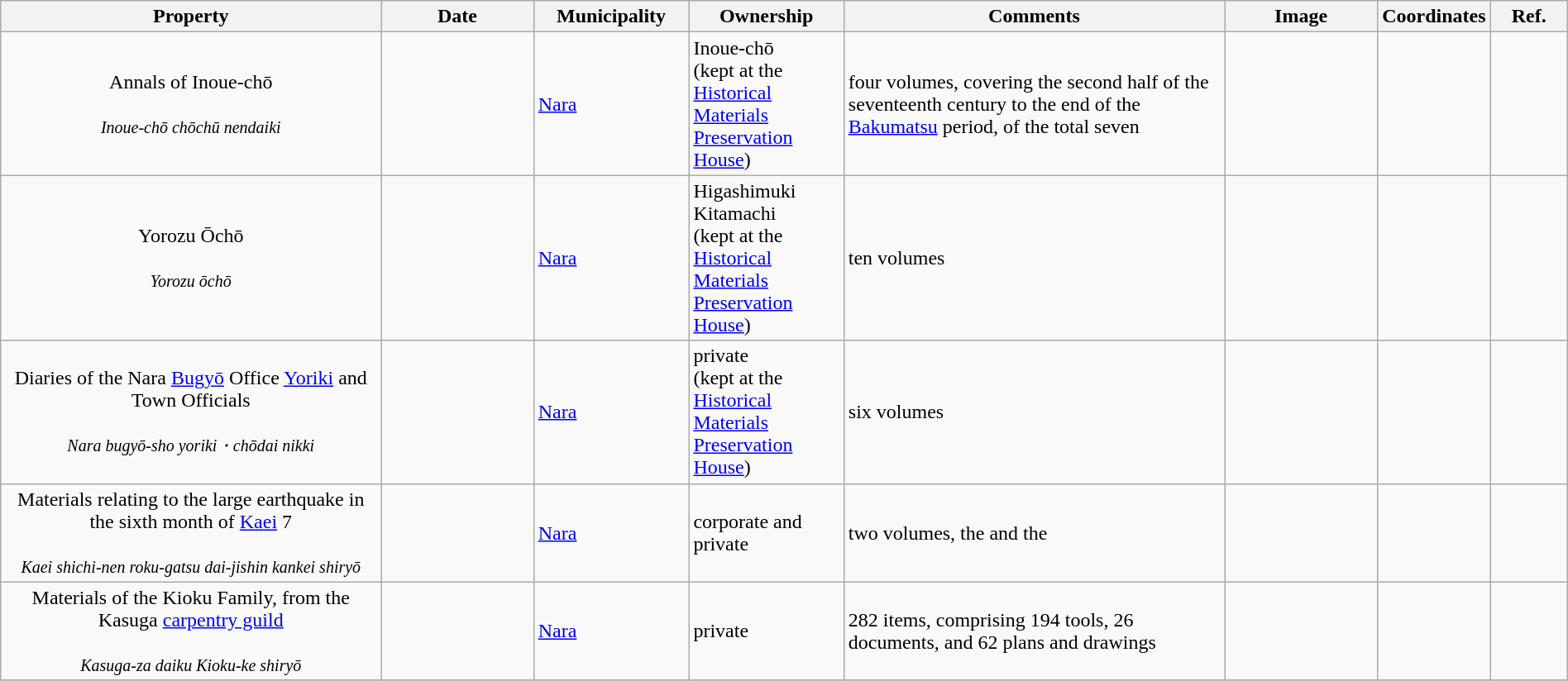<table class="wikitable sortable"  style="width:100%;">
<tr>
<th width="25%" align="left">Property</th>
<th width="10%" align="left" data-sort-type="number">Date</th>
<th width="10%" align="left">Municipality</th>
<th width="10%" align="left">Ownership</th>
<th width="25%" align="left" class="unsortable">Comments</th>
<th width="10%" align="left" class="unsortable">Image</th>
<th width="5%" align="left" class="unsortable">Coordinates</th>
<th width="5%" align="left" class="unsortable">Ref.</th>
</tr>
<tr>
<td align="center">Annals of Inoue-chō<br><br><small><em>Inoue-chō chōchū nendaiki</em></small></td>
<td></td>
<td><a href='#'>Nara</a></td>
<td>Inoue-chō<br>(kept at the <a href='#'>Historical Materials Preservation House</a>)</td>
<td>four volumes, covering the second half of the seventeenth century to the end of the <a href='#'>Bakumatsu</a> period, of the total seven</td>
<td></td>
<td></td>
<td></td>
</tr>
<tr>
<td align="center">Yorozu Ōchō<br><br><small><em>Yorozu ōchō</em></small></td>
<td></td>
<td><a href='#'>Nara</a></td>
<td>Higashimuki Kitamachi<br>(kept at the <a href='#'>Historical Materials Preservation House</a>)</td>
<td>ten volumes</td>
<td></td>
<td></td>
<td></td>
</tr>
<tr>
<td align="center">Diaries of the Nara <a href='#'>Bugyō</a> Office <a href='#'>Yoriki</a> and Town Officials<br><br><small><em>Nara bugyō-sho yoriki・chōdai nikki</em></small></td>
<td></td>
<td><a href='#'>Nara</a></td>
<td>private<br>(kept at the <a href='#'>Historical Materials Preservation House</a>)</td>
<td>six volumes</td>
<td></td>
<td></td>
<td></td>
</tr>
<tr>
<td align="center">Materials relating to the large earthquake in the sixth month of <a href='#'>Kaei</a> 7<br><br><small><em>Kaei shichi-nen roku-gatsu dai-jishin kankei shiryō</em></small></td>
<td></td>
<td><a href='#'>Nara</a></td>
<td>corporate and private</td>
<td>two volumes, the  and the </td>
<td></td>
<td></td>
<td></td>
</tr>
<tr>
<td align="center">Materials of the Kioku Family, from the Kasuga <a href='#'>carpentry guild</a><br><br><small><em>Kasuga-za daiku Kioku-ke shiryō</em></small></td>
<td></td>
<td><a href='#'>Nara</a></td>
<td>private</td>
<td>282 items, comprising 194 tools, 26 documents, and 62 plans and drawings</td>
<td></td>
<td></td>
<td></td>
</tr>
<tr>
</tr>
</table>
